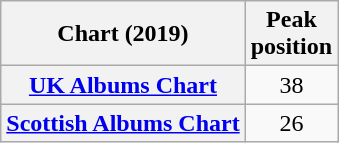<table class="wikitable plainrowheaders">
<tr>
<th>Chart (2019)</th>
<th>Peak<br>position</th>
</tr>
<tr>
<th scope="row"><a href='#'>UK Albums Chart</a></th>
<td align="center">38</td>
</tr>
<tr>
<th scope="row"><a href='#'>Scottish Albums Chart</a></th>
<td align="center">26</td>
</tr>
</table>
